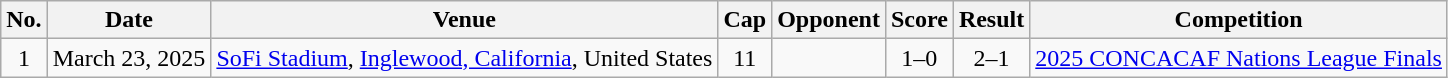<table class="wikitable sortable">
<tr>
<th scope="col">No.</th>
<th scope="col">Date</th>
<th scope="col">Venue</th>
<th scope="col">Cap</th>
<th scope="col">Opponent</th>
<th scope="col">Score</th>
<th scope="col">Result</th>
<th scope="col">Competition</th>
</tr>
<tr>
<td align="center">1</td>
<td>March 23, 2025</td>
<td><a href='#'>SoFi Stadium</a>, <a href='#'>Inglewood, California</a>, United States</td>
<td align="center">11</td>
<td></td>
<td align="center">1–0</td>
<td align="center">2–1</td>
<td><a href='#'>2025 CONCACAF Nations League Finals</a></td>
</tr>
</table>
